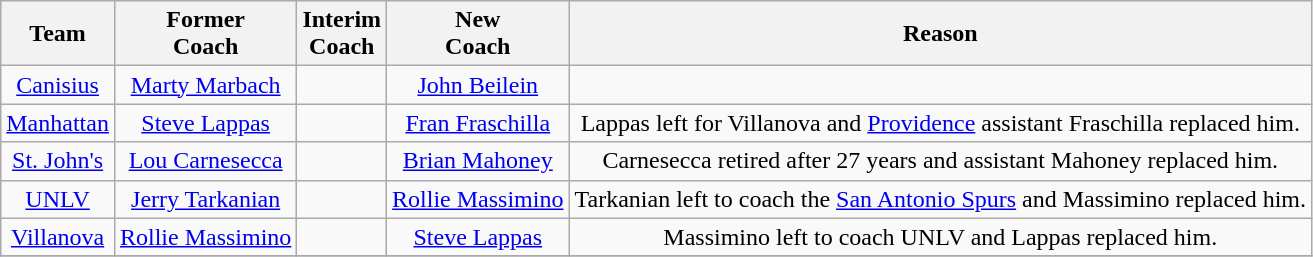<table class="wikitable" style="text-align:center;">
<tr>
<th>Team</th>
<th>Former<br>Coach</th>
<th>Interim<br>Coach</th>
<th>New<br>Coach</th>
<th>Reason</th>
</tr>
<tr>
<td><a href='#'>Canisius</a></td>
<td><a href='#'>Marty Marbach</a></td>
<td></td>
<td><a href='#'>John Beilein</a></td>
<td></td>
</tr>
<tr>
<td><a href='#'>Manhattan</a></td>
<td><a href='#'>Steve Lappas</a></td>
<td></td>
<td><a href='#'>Fran Fraschilla</a></td>
<td>Lappas left for Villanova and <a href='#'>Providence</a> assistant Fraschilla replaced him.</td>
</tr>
<tr>
<td><a href='#'>St. John's</a></td>
<td><a href='#'>Lou Carnesecca</a></td>
<td></td>
<td><a href='#'>Brian Mahoney</a></td>
<td>Carnesecca retired after 27 years and assistant Mahoney replaced him.</td>
</tr>
<tr>
<td><a href='#'>UNLV</a></td>
<td><a href='#'>Jerry Tarkanian</a></td>
<td></td>
<td><a href='#'>Rollie Massimino</a></td>
<td>Tarkanian left to coach the <a href='#'>San Antonio Spurs</a> and Massimino replaced him.</td>
</tr>
<tr>
<td><a href='#'>Villanova</a></td>
<td><a href='#'>Rollie Massimino</a></td>
<td></td>
<td><a href='#'>Steve Lappas</a></td>
<td>Massimino left to coach UNLV and Lappas replaced him.</td>
</tr>
<tr>
</tr>
</table>
